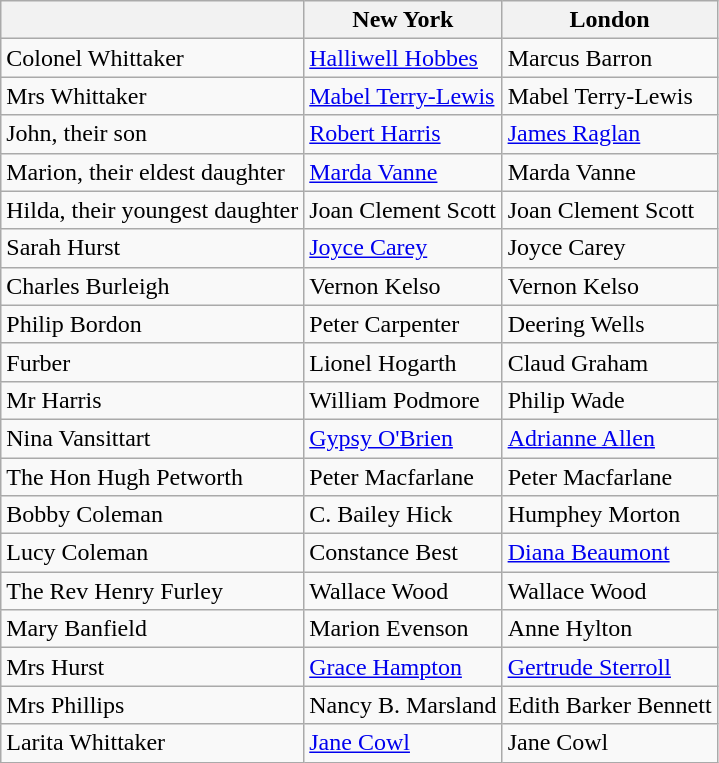<table class="wikitable plainrowheaders" style="text-align: left; margin-right: 0;">
<tr>
<th scope="col"></th>
<th scope="col">New York</th>
<th scope="col">London</th>
</tr>
<tr>
<td>Colonel Whittaker</td>
<td><a href='#'>Halliwell Hobbes</a></td>
<td>Marcus Barron</td>
</tr>
<tr>
<td>Mrs Whittaker</td>
<td><a href='#'>Mabel Terry-Lewis</a></td>
<td>Mabel Terry-Lewis</td>
</tr>
<tr>
<td>John, their son</td>
<td><a href='#'>Robert Harris</a></td>
<td><a href='#'>James Raglan</a></td>
</tr>
<tr>
<td>Marion, their eldest daughter</td>
<td><a href='#'>Marda Vanne</a></td>
<td>Marda Vanne</td>
</tr>
<tr>
<td>Hilda, their youngest daughter</td>
<td>Joan Clement Scott</td>
<td>Joan Clement Scott</td>
</tr>
<tr>
<td>Sarah Hurst</td>
<td><a href='#'>Joyce Carey</a></td>
<td>Joyce Carey</td>
</tr>
<tr>
<td>Charles Burleigh</td>
<td>Vernon Kelso</td>
<td>Vernon Kelso</td>
</tr>
<tr>
<td>Philip Bordon</td>
<td>Peter Carpenter</td>
<td>Deering Wells</td>
</tr>
<tr>
<td>Furber</td>
<td>Lionel Hogarth</td>
<td>Claud Graham</td>
</tr>
<tr>
<td>Mr Harris</td>
<td>William Podmore</td>
<td>Philip Wade</td>
</tr>
<tr>
<td>Nina Vansittart</td>
<td><a href='#'>Gypsy O'Brien</a></td>
<td><a href='#'>Adrianne Allen</a></td>
</tr>
<tr>
<td>The Hon Hugh Petworth</td>
<td>Peter Macfarlane</td>
<td>Peter Macfarlane</td>
</tr>
<tr>
<td>Bobby Coleman</td>
<td>C. Bailey Hick</td>
<td>Humphey Morton</td>
</tr>
<tr>
<td>Lucy Coleman</td>
<td>Constance Best</td>
<td><a href='#'>Diana Beaumont</a></td>
</tr>
<tr>
<td>The Rev Henry Furley</td>
<td>Wallace Wood</td>
<td>Wallace Wood</td>
</tr>
<tr>
<td>Mary Banfield</td>
<td>Marion Evenson</td>
<td>Anne Hylton</td>
</tr>
<tr>
<td>Mrs Hurst</td>
<td><a href='#'>Grace Hampton</a></td>
<td><a href='#'>Gertrude Sterroll</a></td>
</tr>
<tr>
<td>Mrs Phillips</td>
<td>Nancy B. Marsland</td>
<td>Edith Barker Bennett</td>
</tr>
<tr>
<td>Larita Whittaker</td>
<td><a href='#'>Jane Cowl</a></td>
<td>Jane Cowl</td>
</tr>
</table>
